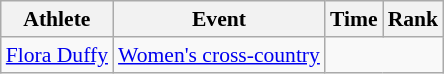<table class="wikitable" style="font-size:90%;">
<tr>
<th>Athlete</th>
<th>Event</th>
<th>Time</th>
<th>Rank</th>
</tr>
<tr align=center>
<td align=left><a href='#'>Flora Duffy</a></td>
<td align=left><a href='#'>Women's cross-country</a></td>
<td colspan=2></td>
</tr>
</table>
